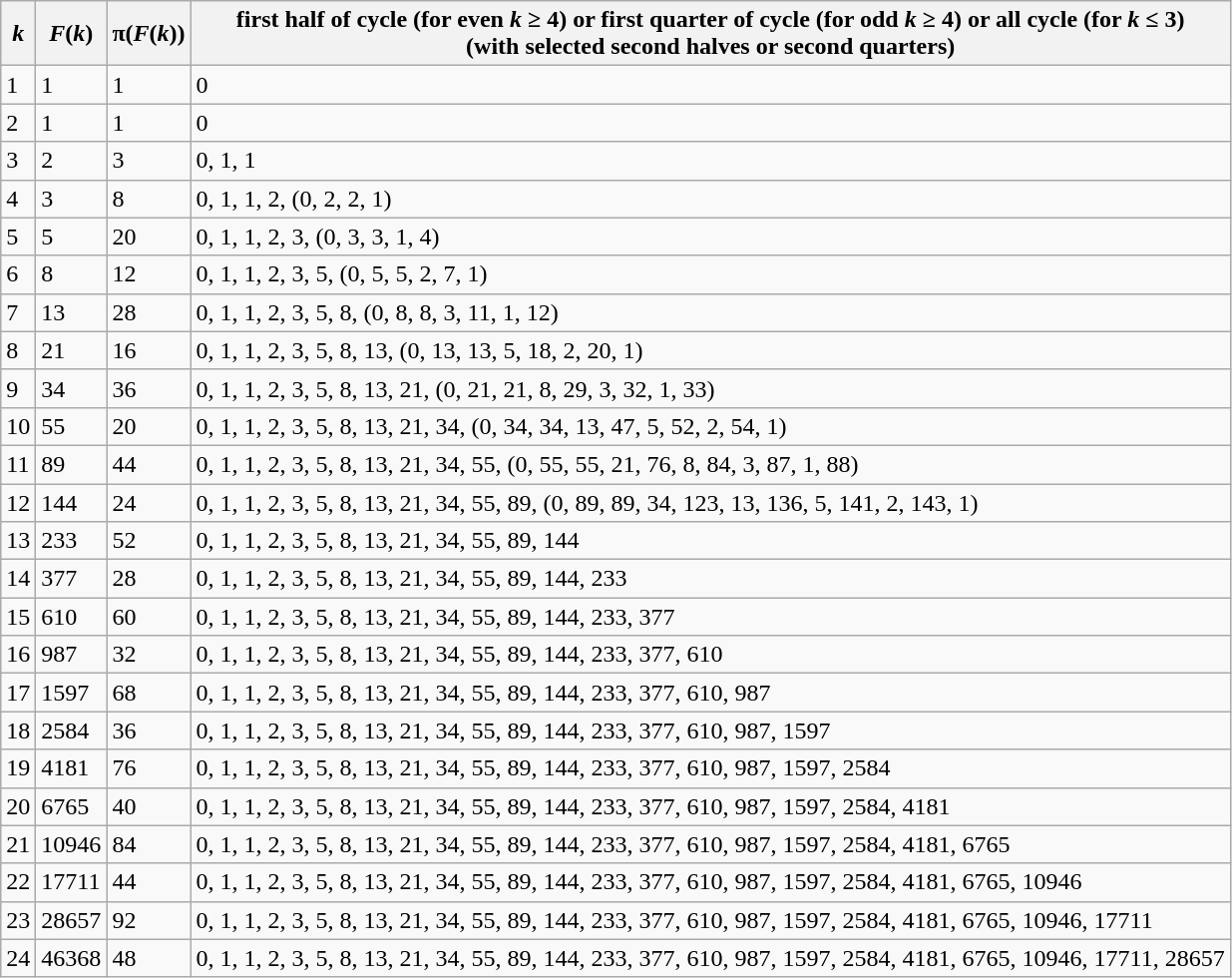<table class="wikitable">
<tr>
<th><em>k</em></th>
<th><em>F</em>(<em>k</em>)</th>
<th>π(<em>F</em>(<em>k</em>))</th>
<th>first half of cycle (for even <em>k</em> ≥ 4) or first quarter of cycle (for odd <em>k</em> ≥ 4) or all cycle (for <em>k</em> ≤ 3)<br>(with selected second halves or second quarters)</th>
</tr>
<tr>
<td>1</td>
<td>1</td>
<td>1</td>
<td>0</td>
</tr>
<tr>
<td>2</td>
<td>1</td>
<td>1</td>
<td>0</td>
</tr>
<tr>
<td>3</td>
<td>2</td>
<td>3</td>
<td>0, 1, 1</td>
</tr>
<tr>
<td>4</td>
<td>3</td>
<td>8</td>
<td>0, 1, 1, 2, (0, 2, 2, 1)</td>
</tr>
<tr>
<td>5</td>
<td>5</td>
<td>20</td>
<td>0, 1, 1, 2, 3, (0, 3, 3, 1, 4)</td>
</tr>
<tr>
<td>6</td>
<td>8</td>
<td>12</td>
<td>0, 1, 1, 2, 3, 5, (0, 5, 5, 2, 7, 1)</td>
</tr>
<tr>
<td>7</td>
<td>13</td>
<td>28</td>
<td>0, 1, 1, 2, 3, 5, 8, (0, 8, 8, 3, 11, 1, 12)</td>
</tr>
<tr>
<td>8</td>
<td>21</td>
<td>16</td>
<td>0, 1, 1, 2, 3, 5, 8, 13, (0, 13, 13, 5, 18, 2, 20, 1)</td>
</tr>
<tr>
<td>9</td>
<td>34</td>
<td>36</td>
<td>0, 1, 1, 2, 3, 5, 8, 13, 21, (0, 21, 21, 8, 29, 3, 32, 1, 33)</td>
</tr>
<tr>
<td>10</td>
<td>55</td>
<td>20</td>
<td>0, 1, 1, 2, 3, 5, 8, 13, 21, 34, (0, 34, 34, 13, 47, 5, 52, 2, 54, 1)</td>
</tr>
<tr>
<td>11</td>
<td>89</td>
<td>44</td>
<td>0, 1, 1, 2, 3, 5, 8, 13, 21, 34, 55, (0, 55, 55, 21, 76, 8, 84, 3, 87, 1, 88)</td>
</tr>
<tr>
<td>12</td>
<td>144</td>
<td>24</td>
<td>0, 1, 1, 2, 3, 5, 8, 13, 21, 34, 55, 89, (0, 89, 89, 34, 123, 13, 136, 5, 141, 2, 143, 1)</td>
</tr>
<tr>
<td>13</td>
<td>233</td>
<td>52</td>
<td>0, 1, 1, 2, 3, 5, 8, 13, 21, 34, 55, 89, 144</td>
</tr>
<tr>
<td>14</td>
<td>377</td>
<td>28</td>
<td>0, 1, 1, 2, 3, 5, 8, 13, 21, 34, 55, 89, 144, 233</td>
</tr>
<tr>
<td>15</td>
<td>610</td>
<td>60</td>
<td>0, 1, 1, 2, 3, 5, 8, 13, 21, 34, 55, 89, 144, 233, 377</td>
</tr>
<tr>
<td>16</td>
<td>987</td>
<td>32</td>
<td>0, 1, 1, 2, 3, 5, 8, 13, 21, 34, 55, 89, 144, 233, 377, 610</td>
</tr>
<tr>
<td>17</td>
<td>1597</td>
<td>68</td>
<td>0, 1, 1, 2, 3, 5, 8, 13, 21, 34, 55, 89, 144, 233, 377, 610, 987</td>
</tr>
<tr>
<td>18</td>
<td>2584</td>
<td>36</td>
<td>0, 1, 1, 2, 3, 5, 8, 13, 21, 34, 55, 89, 144, 233, 377, 610, 987, 1597</td>
</tr>
<tr>
<td>19</td>
<td>4181</td>
<td>76</td>
<td>0, 1, 1, 2, 3, 5, 8, 13, 21, 34, 55, 89, 144, 233, 377, 610, 987, 1597, 2584</td>
</tr>
<tr>
<td>20</td>
<td>6765</td>
<td>40</td>
<td>0, 1, 1, 2, 3, 5, 8, 13, 21, 34, 55, 89, 144, 233, 377, 610, 987, 1597, 2584, 4181</td>
</tr>
<tr>
<td>21</td>
<td>10946</td>
<td>84</td>
<td>0, 1, 1, 2, 3, 5, 8, 13, 21, 34, 55, 89, 144, 233, 377, 610, 987, 1597, 2584, 4181, 6765</td>
</tr>
<tr>
<td>22</td>
<td>17711</td>
<td>44</td>
<td>0, 1, 1, 2, 3, 5, 8, 13, 21, 34, 55, 89, 144, 233, 377, 610, 987, 1597, 2584, 4181, 6765, 10946</td>
</tr>
<tr>
<td>23</td>
<td>28657</td>
<td>92</td>
<td>0, 1, 1, 2, 3, 5, 8, 13, 21, 34, 55, 89, 144, 233, 377, 610, 987, 1597, 2584, 4181, 6765, 10946, 17711</td>
</tr>
<tr>
<td>24</td>
<td>46368</td>
<td>48</td>
<td>0, 1, 1, 2, 3, 5, 8, 13, 21, 34, 55, 89, 144, 233, 377, 610, 987, 1597, 2584, 4181, 6765, 10946, 17711, 28657</td>
</tr>
</table>
